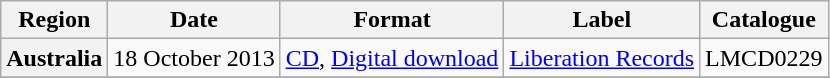<table class="wikitable plainrowheaders">
<tr>
<th scope="col">Region</th>
<th scope="col">Date</th>
<th scope="col">Format</th>
<th scope="col">Label</th>
<th scope="col">Catalogue</th>
</tr>
<tr>
<th scope="row">Australia</th>
<td>18 October 2013</td>
<td><a href='#'>CD</a>, <a href='#'>Digital download</a></td>
<td><a href='#'>Liberation Records</a></td>
<td>LMCD0229</td>
</tr>
<tr>
</tr>
</table>
